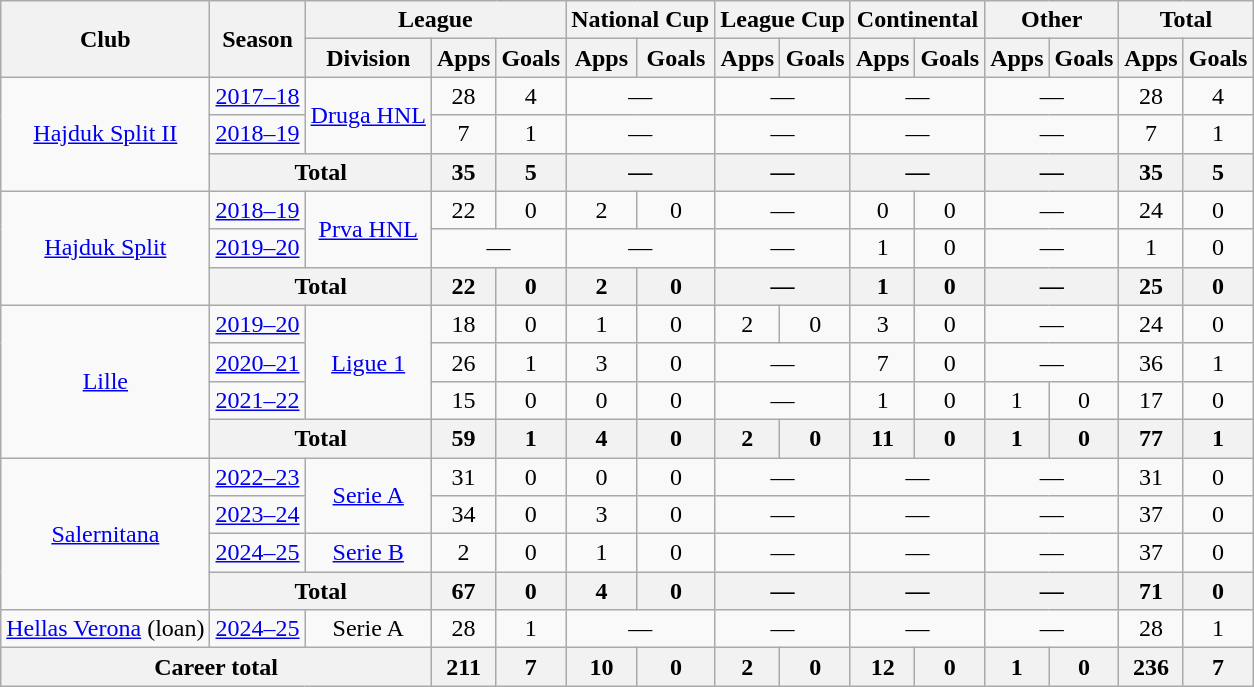<table class="wikitable" style="text-align: center">
<tr>
<th rowspan="2">Club</th>
<th rowspan="2">Season</th>
<th colspan="3">League</th>
<th colspan="2">National Cup</th>
<th colspan="2">League Cup</th>
<th colspan="2">Continental</th>
<th colspan="2">Other</th>
<th colspan="2">Total</th>
</tr>
<tr>
<th>Division</th>
<th>Apps</th>
<th>Goals</th>
<th>Apps</th>
<th>Goals</th>
<th>Apps</th>
<th>Goals</th>
<th>Apps</th>
<th>Goals</th>
<th>Apps</th>
<th>Goals</th>
<th>Apps</th>
<th>Goals</th>
</tr>
<tr>
<td rowspan="3"><a href='#'>Hajduk Split II</a></td>
<td><a href='#'>2017–18</a></td>
<td rowspan="2"><a href='#'>Druga HNL</a></td>
<td>28</td>
<td>4</td>
<td colspan="2">—</td>
<td colspan="2">—</td>
<td colspan="2">—</td>
<td colspan="2">—</td>
<td>28</td>
<td>4</td>
</tr>
<tr>
<td><a href='#'>2018–19</a></td>
<td>7</td>
<td>1</td>
<td colspan="2">—</td>
<td colspan="2">—</td>
<td colspan="2">—</td>
<td colspan="2">—</td>
<td>7</td>
<td>1</td>
</tr>
<tr>
<th colspan="2">Total</th>
<th>35</th>
<th>5</th>
<th colspan="2">—</th>
<th colspan="2">—</th>
<th colspan="2">—</th>
<th colspan="2">—</th>
<th>35</th>
<th>5</th>
</tr>
<tr>
<td rowspan="3"><a href='#'>Hajduk Split</a></td>
<td><a href='#'>2018–19</a></td>
<td rowspan="2"><a href='#'>Prva HNL</a></td>
<td>22</td>
<td>0</td>
<td>2</td>
<td>0</td>
<td colspan="2">—</td>
<td>0</td>
<td>0</td>
<td colspan="2">—</td>
<td>24</td>
<td>0</td>
</tr>
<tr>
<td><a href='#'>2019–20</a></td>
<td colspan="2">—</td>
<td colspan="2">—</td>
<td colspan="2">—</td>
<td>1</td>
<td>0</td>
<td colspan="2">—</td>
<td>1</td>
<td>0</td>
</tr>
<tr>
<th colspan="2">Total</th>
<th>22</th>
<th>0</th>
<th>2</th>
<th>0</th>
<th colspan="2">—</th>
<th>1</th>
<th>0</th>
<th colspan="2">—</th>
<th>25</th>
<th>0</th>
</tr>
<tr>
<td rowspan="4"><a href='#'>Lille</a></td>
<td><a href='#'>2019–20</a></td>
<td rowspan="3"><a href='#'>Ligue 1</a></td>
<td>18</td>
<td>0</td>
<td>1</td>
<td>0</td>
<td>2</td>
<td>0</td>
<td>3</td>
<td>0</td>
<td colspan="2">—</td>
<td>24</td>
<td>0</td>
</tr>
<tr>
<td><a href='#'>2020–21</a></td>
<td>26</td>
<td>1</td>
<td>3</td>
<td>0</td>
<td colspan="2">—</td>
<td>7</td>
<td>0</td>
<td colspan="2">—</td>
<td>36</td>
<td>1</td>
</tr>
<tr>
<td><a href='#'>2021–22</a></td>
<td>15</td>
<td>0</td>
<td>0</td>
<td>0</td>
<td colspan="2">—</td>
<td>1</td>
<td>0</td>
<td>1</td>
<td>0</td>
<td>17</td>
<td>0</td>
</tr>
<tr>
<th colspan="2">Total</th>
<th>59</th>
<th>1</th>
<th>4</th>
<th>0</th>
<th>2</th>
<th>0</th>
<th>11</th>
<th>0</th>
<th>1</th>
<th>0</th>
<th>77</th>
<th>1</th>
</tr>
<tr>
<td rowspan="4"><a href='#'>Salernitana</a></td>
<td><a href='#'>2022–23</a></td>
<td rowspan="2"><a href='#'>Serie A</a></td>
<td>31</td>
<td>0</td>
<td>0</td>
<td>0</td>
<td colspan="2">—</td>
<td colspan="2">—</td>
<td colspan="2">—</td>
<td>31</td>
<td>0</td>
</tr>
<tr>
<td><a href='#'>2023–24</a></td>
<td>34</td>
<td>0</td>
<td>3</td>
<td>0</td>
<td colspan="2">—</td>
<td colspan="2">—</td>
<td colspan="2">—</td>
<td>37</td>
<td>0</td>
</tr>
<tr>
<td><a href='#'>2024–25</a></td>
<td rowspan="1"><a href='#'>Serie B</a></td>
<td>2</td>
<td>0</td>
<td>1</td>
<td>0</td>
<td colspan="2">—</td>
<td colspan="2">—</td>
<td colspan="2">—</td>
<td>37</td>
<td>0</td>
</tr>
<tr>
<th colspan="2">Total</th>
<th>67</th>
<th>0</th>
<th>4</th>
<th>0</th>
<th colspan="2">—</th>
<th colspan="2">—</th>
<th colspan="2">—</th>
<th>71</th>
<th>0</th>
</tr>
<tr>
<td><a href='#'>Hellas Verona</a> (loan)</td>
<td><a href='#'>2024–25</a></td>
<td>Serie A</td>
<td>28</td>
<td>1</td>
<td colspan="2">—</td>
<td colspan="2">—</td>
<td colspan="2">—</td>
<td colspan="2">—</td>
<td>28</td>
<td>1</td>
</tr>
<tr>
<th colspan="3">Career total</th>
<th>211</th>
<th>7</th>
<th>10</th>
<th>0</th>
<th>2</th>
<th>0</th>
<th>12</th>
<th>0</th>
<th>1</th>
<th>0</th>
<th>236</th>
<th>7</th>
</tr>
</table>
